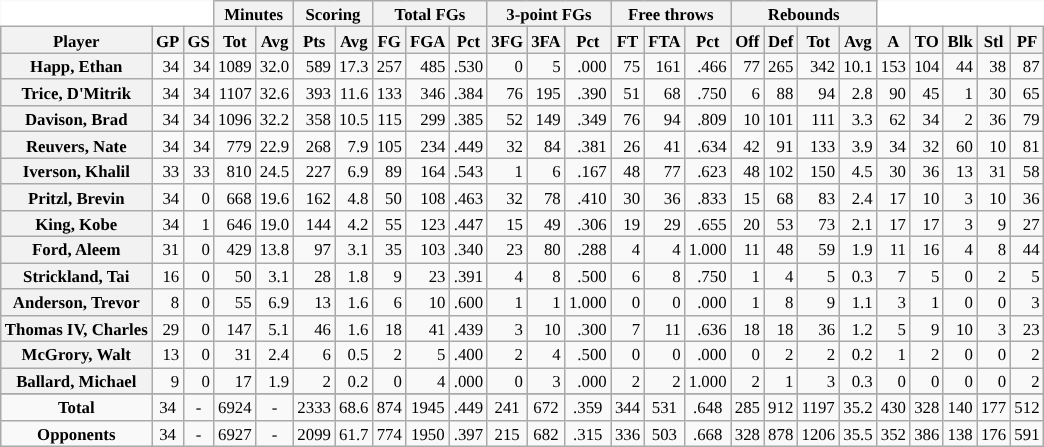<table class="wikitable sortable" border="1" style="font-size:70%;">
<tr>
<th colspan="3" style="border-top-style:hidden; border-left-style:hidden; background: white;"></th>
<th colspan="2" style=>Minutes</th>
<th colspan="2" style=>Scoring</th>
<th colspan="3" style=>Total FGs</th>
<th colspan="3" style=>3-point FGs</th>
<th colspan="3" style=>Free throws</th>
<th colspan="4" style=>Rebounds</th>
<th colspan="5" style="border-top-style:hidden; border-right-style:hidden; background: white;"></th>
</tr>
<tr>
<th scope="col" style=>Player</th>
<th scope="col" style=>GP</th>
<th scope="col" style=>GS</th>
<th scope="col" style=>Tot</th>
<th scope="col" style=>Avg</th>
<th scope="col" style=>Pts</th>
<th scope="col" style=>Avg</th>
<th scope="col" style=>FG</th>
<th scope="col" style=>FGA</th>
<th scope="col" style=>Pct</th>
<th scope="col" style=>3FG</th>
<th scope="col" style=>3FA</th>
<th scope="col" style=>Pct</th>
<th scope="col" style=>FT</th>
<th scope="col" style=>FTA</th>
<th scope="col" style=>Pct</th>
<th scope="col" style=>Off</th>
<th scope="col" style=>Def</th>
<th scope="col" style=>Tot</th>
<th scope="col" style=>Avg</th>
<th scope="col" style=>A</th>
<th scope="col" style=>TO</th>
<th scope="col" style=>Blk</th>
<th scope="col" style=>Stl</th>
<th scope="col" style=>PF</th>
</tr>
<tr>
<th style=white-space:nowrap>Happ, Ethan</th>
<td align="right" style=>34</td>
<td align="right" style=>34</td>
<td align="right">1089</td>
<td align="right">32.0</td>
<td align="right" style=>589</td>
<td align="right" style=>17.3</td>
<td align="right" style=>257</td>
<td align="right" style=>485</td>
<td align="right">.530</td>
<td align="right">0</td>
<td align="right">5</td>
<td align="right">.000</td>
<td align="right">75</td>
<td align="right" style=>161</td>
<td align="right">.466</td>
<td align="right" style=>77</td>
<td align="right" style=>265</td>
<td align="right" style=>342</td>
<td align="right" style=>10.1</td>
<td align="right" style=>153</td>
<td align="right" style=>104</td>
<td align="right">44</td>
<td align="right" style=>38</td>
<td align="right" style=>87</td>
</tr>
<tr>
<th style=white-space:nowrap>Trice, D'Mitrik</th>
<td align="right" style=>34</td>
<td align="right" style=>34</td>
<td align="right" style=>1107</td>
<td align="right" style=>32.6</td>
<td align="right">393</td>
<td align="right">11.6</td>
<td align="right">133</td>
<td align="right">346</td>
<td align="right">.384</td>
<td align="right" style=>76</td>
<td align="right" style=>195</td>
<td align="right">.390</td>
<td align="right">51</td>
<td align="right">68</td>
<td align="right">.750</td>
<td align="right">6</td>
<td align="right">88</td>
<td align="right">94</td>
<td align="right">2.8</td>
<td align="right">90</td>
<td align="right">45</td>
<td align="right">1</td>
<td align="right">30</td>
<td align="right">65</td>
</tr>
<tr>
<th style=white-space:nowrap>Davison, Brad</th>
<td align="right" style=>34</td>
<td align="right" style=>34</td>
<td align="right">1096</td>
<td align="right">32.2</td>
<td align="right">358</td>
<td align="right">10.5</td>
<td align="right">115</td>
<td align="right">299</td>
<td align="right">.385</td>
<td align="right">52</td>
<td align="right">149</td>
<td align="right">.349</td>
<td align="right" style=>76</td>
<td align="right">94</td>
<td align="right">.809</td>
<td align="right">10</td>
<td align="right">101</td>
<td align="right">111</td>
<td align="right">3.3</td>
<td align="right">62</td>
<td align="right">34</td>
<td align="right">2</td>
<td align="right">36</td>
<td align="right">79</td>
</tr>
<tr>
<th style=white-space:nowrap>Reuvers, Nate</th>
<td align="right" style=>34</td>
<td align="right" style=>34</td>
<td align="right">779</td>
<td align="right">22.9</td>
<td align="right">268</td>
<td align="right">7.9</td>
<td align="right">105</td>
<td align="right">234</td>
<td align="right">.449</td>
<td align="right">32</td>
<td align="right">84</td>
<td align="right">.381</td>
<td align="right">26</td>
<td align="right">41</td>
<td align="right">.634</td>
<td align="right">42</td>
<td align="right">91</td>
<td align="right">133</td>
<td align="right">3.9</td>
<td align="right">34</td>
<td align="right">32</td>
<td align="right">60</td>
<td align="right">10</td>
<td align="right">81</td>
</tr>
<tr>
<th style=white-space:nowrap>Iverson, Khalil</th>
<td align="right">33</td>
<td align="right">33</td>
<td align="right">810</td>
<td align="right">24.5</td>
<td align="right">227</td>
<td align="right">6.9</td>
<td align="right">89</td>
<td align="right">164</td>
<td align="right" style=>.543</td>
<td align="right">1</td>
<td align="right">6</td>
<td align="right">.167</td>
<td align="right">48</td>
<td align="right">77</td>
<td align="right">.623</td>
<td align="right">48</td>
<td align="right">102</td>
<td align="right">150</td>
<td align="right">4.5</td>
<td align="right">30</td>
<td align="right">36</td>
<td align="right">13</td>
<td align="right">31</td>
<td align="right">58</td>
</tr>
<tr>
<th style=white-space:nowrap>Pritzl, Brevin</th>
<td align="right" style=>34</td>
<td align="right">0</td>
<td align="right">668</td>
<td align="right">19.6</td>
<td align="right">162</td>
<td align="right">4.8</td>
<td align="right">50</td>
<td align="right">108</td>
<td align="right">.463</td>
<td align="right">32</td>
<td align="right">78</td>
<td align="right" style=>.410</td>
<td align="right">30</td>
<td align="right">36</td>
<td align="right" style=>.833</td>
<td align="right">15</td>
<td align="right">68</td>
<td align="right">83</td>
<td align="right">2.4</td>
<td align="right">17</td>
<td align="right">10</td>
<td align="right">3</td>
<td align="right">10</td>
<td align="right">36</td>
</tr>
<tr>
<th style=white-space:nowrap>King, Kobe</th>
<td align="right" style=>34</td>
<td align="right">1</td>
<td align="right">646</td>
<td align="right">19.0</td>
<td align="right">144</td>
<td align="right">4.2</td>
<td align="right">55</td>
<td align="right">123</td>
<td align="right">.447</td>
<td align="right">15</td>
<td align="right">49</td>
<td align="right">.306</td>
<td align="right">19</td>
<td align="right">29</td>
<td align="right">.655</td>
<td align="right">20</td>
<td align="right">53</td>
<td align="right">73</td>
<td align="right">2.1</td>
<td align="right">17</td>
<td align="right">17</td>
<td align="right">3</td>
<td align="right">9</td>
<td align="right">27</td>
</tr>
<tr>
<th style=white-space:nowrap>Ford, Aleem</th>
<td align="right">31</td>
<td align="right">0</td>
<td align="right">429</td>
<td align="right">13.8</td>
<td align="right">97</td>
<td align="right">3.1</td>
<td align="right">35</td>
<td align="right">103</td>
<td align="right">.340</td>
<td align="right">23</td>
<td align="right">80</td>
<td align="right">.288</td>
<td align="right">4</td>
<td align="right">4</td>
<td align="right">1.000</td>
<td align="right">11</td>
<td align="right">48</td>
<td align="right">59</td>
<td align="right">1.9</td>
<td align="right">11</td>
<td align="right">16</td>
<td align="right">4</td>
<td align="right">8</td>
<td align="right">44</td>
</tr>
<tr>
<th style=white-space:nowrap>Strickland, Tai</th>
<td align="right">16</td>
<td align="right">0</td>
<td align="right">50</td>
<td align="right">3.1</td>
<td align="right">28</td>
<td align="right">1.8</td>
<td align="right">9</td>
<td align="right">23</td>
<td align="right">.391</td>
<td align="right">4</td>
<td align="right">8</td>
<td align="right">.500</td>
<td align="right">6</td>
<td align="right">8</td>
<td align="right">.750</td>
<td align="right">1</td>
<td align="right">4</td>
<td align="right">5</td>
<td align="right">0.3</td>
<td align="right">7</td>
<td align="right">5</td>
<td align="right">0</td>
<td align="right">2</td>
<td align="right">5</td>
</tr>
<tr>
<th style=white-space:nowrap>Anderson, Trevor</th>
<td align="right">8</td>
<td align="right">0</td>
<td align="right">55</td>
<td align="right">6.9</td>
<td align="right">13</td>
<td align="right">1.6</td>
<td align="right">6</td>
<td align="right">10</td>
<td align="right">.600</td>
<td align="right">1</td>
<td align="right">1</td>
<td align="right">1.000</td>
<td align="right">0</td>
<td align="right">0</td>
<td align="right">.000</td>
<td align="right">1</td>
<td align="right">8</td>
<td align="right">9</td>
<td align="right">1.1</td>
<td align="right">3</td>
<td align="right">1</td>
<td align="right">0</td>
<td align="right">0</td>
<td align="right">3</td>
</tr>
<tr>
<th style="white-space:nowrap">Thomas IV, Charles</th>
<td align="right">29</td>
<td align="right">0</td>
<td align="right">147</td>
<td align="right">5.1</td>
<td align="right">46</td>
<td align="right">1.6</td>
<td align="right">18</td>
<td align="right">41</td>
<td align="right">.439</td>
<td align="right">3</td>
<td align="right">10</td>
<td align="right">.300</td>
<td align="right">7</td>
<td align="right">11</td>
<td align="right">.636</td>
<td align="right">18</td>
<td align="right">18</td>
<td align="right">36</td>
<td align="right">1.2</td>
<td align="right">5</td>
<td align="right">9</td>
<td align="right">10</td>
<td align="right">3</td>
<td align="right">23</td>
</tr>
<tr>
<th style="white-space:nowrap">McGrory, Walt</th>
<td align="right">13</td>
<td align="right">0</td>
<td align="right">31</td>
<td align="right">2.4</td>
<td align="right">6</td>
<td align="right">0.5</td>
<td align="right">2</td>
<td align="right">5</td>
<td align="right">.400</td>
<td align="right">2</td>
<td align="right">4</td>
<td align="right">.500</td>
<td align="right">0</td>
<td align="right">0</td>
<td align="right">.000</td>
<td align="right">0</td>
<td align="right">2</td>
<td align="right">2</td>
<td align="right">0.2</td>
<td align="right">1</td>
<td align="right">2</td>
<td align="right">0</td>
<td align="right">0</td>
<td align="right">2</td>
</tr>
<tr>
<th style="white-space:nowrap">Ballard, Michael</th>
<td align="right">9</td>
<td align="right">0</td>
<td align="right">17</td>
<td align="right">1.9</td>
<td align="right">2</td>
<td align="right">0.2</td>
<td align="right">0</td>
<td align="right">4</td>
<td align="right">.000</td>
<td align="right">0</td>
<td align="right">3</td>
<td align="right">.000</td>
<td align="right">2</td>
<td align="right">2</td>
<td align="right">1.000</td>
<td align="right">2</td>
<td align="right">1</td>
<td align="right">3</td>
<td align="right">0.3</td>
<td align="right">0</td>
<td align="right">0</td>
<td align="right">0</td>
<td align="right">0</td>
<td align="right">2</td>
</tr>
<tr>
</tr>
<tr class="sortbottom">
<td align="center" style=><strong>Total</strong></td>
<td align="center" style=>34</td>
<td align="center" style=>-</td>
<td align="center" style=>6924</td>
<td align="center" style=>-</td>
<td align="center" style=>2333</td>
<td align="center" style=>68.6</td>
<td align="center" style=>874</td>
<td align="center" style=>1945</td>
<td align="center" style=>.449</td>
<td align="center" style=>241</td>
<td align="center" style=>672</td>
<td align="center" style=>.359</td>
<td align="center" style=>344</td>
<td align="center" style=>531</td>
<td align="center" style=>.648</td>
<td align="center" style=>285</td>
<td align="center" style=>912</td>
<td align="center" style=>1197</td>
<td align="center" style=>35.2</td>
<td align="center" style=>430</td>
<td align="center">328</td>
<td align="center">140</td>
<td align="center">177</td>
<td align="center" style=>512</td>
</tr>
<tr class="sortbottom">
<td align="center"><strong>Opponents</strong></td>
<td align="center">34</td>
<td align="center">-</td>
<td align="center">6927</td>
<td align="center">-</td>
<td align="center">2099</td>
<td align="center">61.7</td>
<td align="center">774</td>
<td align="center">1950</td>
<td align="center">.397</td>
<td align="center">215</td>
<td align="center">682</td>
<td align="center">.315</td>
<td align="center">336</td>
<td align="center">503</td>
<td align="center">.668</td>
<td align="center">328</td>
<td align="center">878</td>
<td align="center">1206</td>
<td align="center">35.5</td>
<td align="center">352</td>
<td align="center">386</td>
<td align="center">138</td>
<td align="center">176</td>
<td align="center">591</td>
</tr>
</table>
